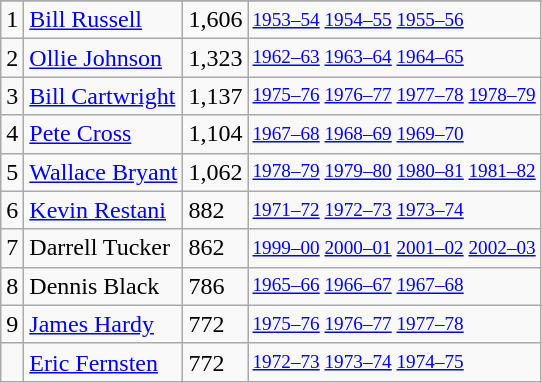<table class="wikitable">
<tr>
</tr>
<tr>
<td>1</td>
<td><a href='#'>Bill Russell</a></td>
<td>1,606</td>
<td style="font-size:80%;"><a href='#'>1953–54</a> <a href='#'>1954–55</a> <a href='#'>1955–56</a></td>
</tr>
<tr>
<td>2</td>
<td><a href='#'>Ollie Johnson</a></td>
<td>1,323</td>
<td style="font-size:80%;"><a href='#'>1962–63</a> <a href='#'>1963–64</a> <a href='#'>1964–65</a></td>
</tr>
<tr>
<td>3</td>
<td><a href='#'>Bill Cartwright</a></td>
<td>1,137</td>
<td style="font-size:80%;"><a href='#'>1975–76</a> <a href='#'>1976–77</a> <a href='#'>1977–78</a> <a href='#'>1978–79</a></td>
</tr>
<tr>
<td>4</td>
<td><a href='#'>Pete Cross</a></td>
<td>1,104</td>
<td style="font-size:80%;"><a href='#'>1967–68</a> <a href='#'>1968–69</a> <a href='#'>1969–70</a></td>
</tr>
<tr>
<td>5</td>
<td><a href='#'>Wallace Bryant</a></td>
<td>1,062</td>
<td style="font-size:80%;"><a href='#'>1978–79</a> <a href='#'>1979–80</a> <a href='#'>1980–81</a> <a href='#'>1981–82</a></td>
</tr>
<tr>
<td>6</td>
<td><a href='#'>Kevin Restani</a></td>
<td>882</td>
<td style="font-size:80%;"><a href='#'>1971–72</a> <a href='#'>1972–73</a> <a href='#'>1973–74</a></td>
</tr>
<tr>
<td>7</td>
<td>Darrell Tucker</td>
<td>862</td>
<td style="font-size:80%;"><a href='#'>1999–00</a> <a href='#'>2000–01</a> <a href='#'>2001–02</a> <a href='#'>2002–03</a></td>
</tr>
<tr>
<td>8</td>
<td>Dennis Black</td>
<td>786</td>
<td style="font-size:80%;"><a href='#'>1965–66</a> <a href='#'>1966–67</a> <a href='#'>1967–68</a></td>
</tr>
<tr>
<td>9</td>
<td><a href='#'>James Hardy</a></td>
<td>772</td>
<td style="font-size:80%;"><a href='#'>1975–76</a> <a href='#'>1976–77</a> <a href='#'>1977–78</a></td>
</tr>
<tr>
<td></td>
<td><a href='#'>Eric Fernsten</a></td>
<td>772</td>
<td style="font-size:80%;"><a href='#'>1972–73</a> <a href='#'>1973–74</a> <a href='#'>1974–75</a></td>
</tr>
</table>
